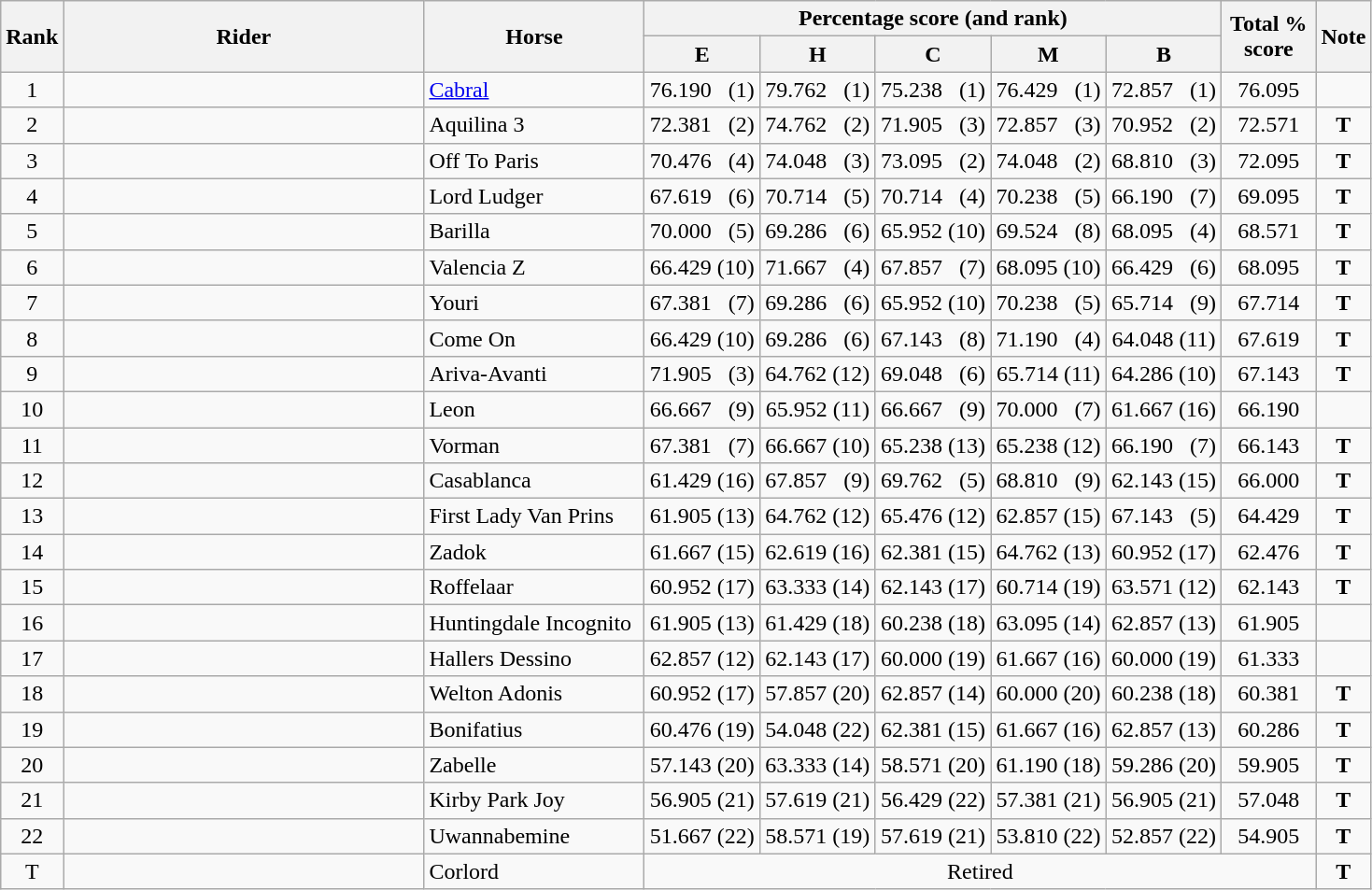<table class="wikitable" style="text-align:center">
<tr>
<th rowspan=2>Rank</th>
<th rowspan=2 width=250>Rider</th>
<th rowspan=2 width=150>Horse</th>
<th colspan=5>Percentage score (and rank)</th>
<th rowspan=2 width=60>Total % score</th>
<th rowspan=2>Note</th>
</tr>
<tr>
<th width=75>E</th>
<th width=75>H</th>
<th width=75>C</th>
<th width=75>M</th>
<th width=75>B</th>
</tr>
<tr>
<td>1</td>
<td align=left></td>
<td align=left><a href='#'>Cabral</a></td>
<td>76.190   (1)</td>
<td>79.762   (1)</td>
<td>75.238   (1)</td>
<td>76.429   (1)</td>
<td>72.857   (1)</td>
<td>76.095</td>
<td></td>
</tr>
<tr>
<td>2</td>
<td align=left></td>
<td align=left>Aquilina 3</td>
<td>72.381   (2)</td>
<td>74.762   (2)</td>
<td>71.905   (3)</td>
<td>72.857   (3)</td>
<td>70.952   (2)</td>
<td>72.571</td>
<td><strong>T</strong></td>
</tr>
<tr>
<td>3</td>
<td align=left></td>
<td align=left>Off To Paris</td>
<td>70.476   (4)</td>
<td>74.048   (3)</td>
<td>73.095   (2)</td>
<td>74.048   (2)</td>
<td>68.810   (3)</td>
<td>72.095</td>
<td><strong>T</strong></td>
</tr>
<tr>
<td>4</td>
<td align=left></td>
<td align=left>Lord Ludger</td>
<td>67.619   (6)</td>
<td>70.714   (5)</td>
<td>70.714   (4)</td>
<td>70.238   (5)</td>
<td>66.190   (7)</td>
<td>69.095</td>
<td><strong>T</strong></td>
</tr>
<tr>
<td>5</td>
<td align=left></td>
<td align=left>Barilla</td>
<td>70.000   (5)</td>
<td>69.286   (6)</td>
<td>65.952 (10)</td>
<td>69.524   (8)</td>
<td>68.095   (4)</td>
<td>68.571</td>
<td><strong>T</strong></td>
</tr>
<tr>
<td>6</td>
<td align=left></td>
<td align=left>Valencia Z</td>
<td>66.429 (10)</td>
<td>71.667   (4)</td>
<td>67.857   (7)</td>
<td>68.095 (10)</td>
<td>66.429   (6)</td>
<td>68.095</td>
<td><strong>T</strong></td>
</tr>
<tr>
<td>7</td>
<td align=left></td>
<td align=left>Youri</td>
<td>67.381   (7)</td>
<td>69.286   (6)</td>
<td>65.952 (10)</td>
<td>70.238   (5)</td>
<td>65.714   (9)</td>
<td>67.714</td>
<td><strong>T</strong></td>
</tr>
<tr>
<td>8</td>
<td align=left></td>
<td align=left>Come On</td>
<td>66.429 (10)</td>
<td>69.286   (6)</td>
<td>67.143   (8)</td>
<td>71.190   (4)</td>
<td>64.048 (11)</td>
<td>67.619</td>
<td><strong>T</strong></td>
</tr>
<tr>
<td>9</td>
<td align=left></td>
<td align=left>Ariva-Avanti</td>
<td>71.905   (3)</td>
<td>64.762 (12)</td>
<td>69.048   (6)</td>
<td>65.714 (11)</td>
<td>64.286 (10)</td>
<td>67.143</td>
<td><strong>T</strong></td>
</tr>
<tr>
<td>10</td>
<td align=left></td>
<td align=left>Leon</td>
<td>66.667   (9)</td>
<td>65.952 (11)</td>
<td>66.667   (9)</td>
<td>70.000   (7)</td>
<td>61.667 (16)</td>
<td>66.190</td>
<td></td>
</tr>
<tr>
<td>11</td>
<td align=left></td>
<td align=left>Vorman</td>
<td>67.381   (7)</td>
<td>66.667 (10)</td>
<td>65.238 (13)</td>
<td>65.238 (12)</td>
<td>66.190   (7)</td>
<td>66.143</td>
<td><strong>T</strong></td>
</tr>
<tr>
<td>12</td>
<td align=left></td>
<td align=left>Casablanca</td>
<td>61.429 (16)</td>
<td>67.857   (9)</td>
<td>69.762   (5)</td>
<td>68.810   (9)</td>
<td>62.143 (15)</td>
<td>66.000</td>
<td><strong>T</strong></td>
</tr>
<tr>
<td>13</td>
<td align=left></td>
<td align=left>First Lady Van Prins</td>
<td>61.905 (13)</td>
<td>64.762 (12)</td>
<td>65.476 (12)</td>
<td>62.857 (15)</td>
<td>67.143   (5)</td>
<td>64.429</td>
<td><strong>T</strong></td>
</tr>
<tr>
<td>14</td>
<td align=left></td>
<td align=left>Zadok</td>
<td>61.667 (15)</td>
<td>62.619 (16)</td>
<td>62.381 (15)</td>
<td>64.762 (13)</td>
<td>60.952 (17)</td>
<td>62.476</td>
<td><strong>T</strong></td>
</tr>
<tr>
<td>15</td>
<td align=left></td>
<td align=left>Roffelaar</td>
<td>60.952 (17)</td>
<td>63.333 (14)</td>
<td>62.143 (17)</td>
<td>60.714 (19)</td>
<td>63.571 (12)</td>
<td>62.143</td>
<td><strong>T</strong></td>
</tr>
<tr>
<td>16</td>
<td align=left></td>
<td align=left>Huntingdale Incognito</td>
<td>61.905 (13)</td>
<td>61.429 (18)</td>
<td>60.238 (18)</td>
<td>63.095 (14)</td>
<td>62.857 (13)</td>
<td>61.905</td>
<td></td>
</tr>
<tr>
<td>17</td>
<td align=left></td>
<td align=left>Hallers Dessino</td>
<td>62.857 (12)</td>
<td>62.143 (17)</td>
<td>60.000 (19)</td>
<td>61.667 (16)</td>
<td>60.000 (19)</td>
<td>61.333</td>
<td></td>
</tr>
<tr>
<td>18</td>
<td align=left></td>
<td align=left>Welton Adonis</td>
<td>60.952 (17)</td>
<td>57.857 (20)</td>
<td>62.857 (14)</td>
<td>60.000 (20)</td>
<td>60.238 (18)</td>
<td>60.381</td>
<td><strong>T</strong></td>
</tr>
<tr>
<td>19</td>
<td align=left></td>
<td align=left>Bonifatius</td>
<td>60.476 (19)</td>
<td>54.048 (22)</td>
<td>62.381 (15)</td>
<td>61.667 (16)</td>
<td>62.857 (13)</td>
<td>60.286</td>
<td><strong>T</strong></td>
</tr>
<tr>
<td>20</td>
<td align=left></td>
<td align=left>Zabelle</td>
<td>57.143 (20)</td>
<td>63.333 (14)</td>
<td>58.571 (20)</td>
<td>61.190 (18)</td>
<td>59.286 (20)</td>
<td>59.905</td>
<td><strong>T</strong></td>
</tr>
<tr>
<td>21</td>
<td align=left></td>
<td align=left>Kirby Park Joy</td>
<td>56.905 (21)</td>
<td>57.619 (21)</td>
<td>56.429 (22)</td>
<td>57.381 (21)</td>
<td>56.905 (21)</td>
<td>57.048</td>
<td><strong>T</strong></td>
</tr>
<tr>
<td>22</td>
<td align=left></td>
<td align=left>Uwannabemine</td>
<td>51.667 (22)</td>
<td>58.571 (19)</td>
<td>57.619 (21)</td>
<td>53.810 (22)</td>
<td>52.857 (22)</td>
<td>54.905</td>
<td><strong>T</strong></td>
</tr>
<tr>
<td>T</td>
<td align=left></td>
<td align=left>Corlord</td>
<td colspan=6>Retired</td>
<td><strong>T</strong></td>
</tr>
</table>
